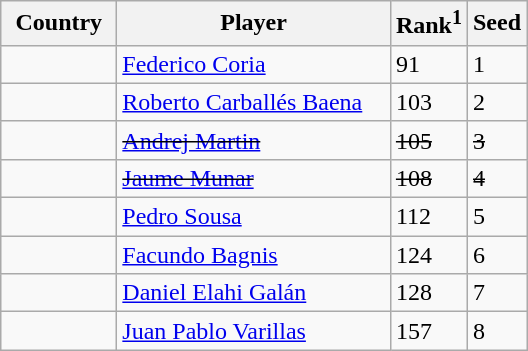<table class="sortable wikitable">
<tr>
<th width="70">Country</th>
<th width="175">Player</th>
<th>Rank<sup>1</sup></th>
<th>Seed</th>
</tr>
<tr>
<td></td>
<td><a href='#'>Federico Coria</a></td>
<td>91</td>
<td>1</td>
</tr>
<tr>
<td></td>
<td><a href='#'>Roberto Carballés Baena</a></td>
<td>103</td>
<td>2</td>
</tr>
<tr>
<td><s></s></td>
<td><s><a href='#'>Andrej Martin</a></s></td>
<td><s>105</s></td>
<td><s>3</s></td>
</tr>
<tr>
<td><s></s></td>
<td><s><a href='#'>Jaume Munar</a></s></td>
<td><s>108</s></td>
<td><s>4</s></td>
</tr>
<tr>
<td></td>
<td><a href='#'>Pedro Sousa</a></td>
<td>112</td>
<td>5</td>
</tr>
<tr>
<td></td>
<td><a href='#'>Facundo Bagnis</a></td>
<td>124</td>
<td>6</td>
</tr>
<tr>
<td></td>
<td><a href='#'>Daniel Elahi Galán</a></td>
<td>128</td>
<td>7</td>
</tr>
<tr>
<td></td>
<td><a href='#'>Juan Pablo Varillas</a></td>
<td>157</td>
<td>8</td>
</tr>
</table>
